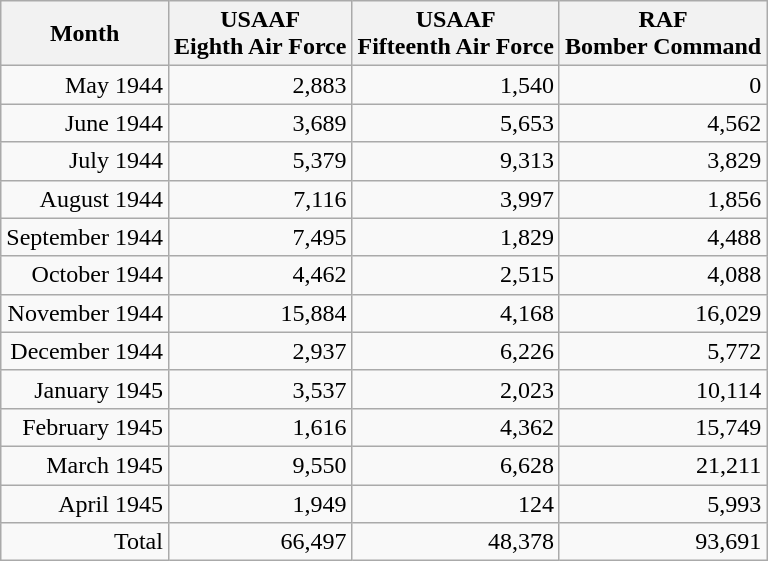<table class="wikitable" style="text-align:right;">
<tr>
<th>Month</th>
<th>USAAF<br>Eighth Air Force</th>
<th>USAAF<br>Fifteenth Air Force</th>
<th>RAF<br> Bomber Command</th>
</tr>
<tr>
<td>May 1944</td>
<td>2,883</td>
<td>1,540</td>
<td>0</td>
</tr>
<tr>
<td>June 1944</td>
<td>3,689</td>
<td>5,653</td>
<td>4,562</td>
</tr>
<tr>
<td>July 1944</td>
<td>5,379</td>
<td>9,313</td>
<td>3,829</td>
</tr>
<tr>
<td>August 1944</td>
<td>7,116</td>
<td>3,997</td>
<td>1,856</td>
</tr>
<tr>
<td>September 1944</td>
<td>7,495</td>
<td>1,829</td>
<td>4,488</td>
</tr>
<tr>
<td>October 1944</td>
<td>4,462</td>
<td>2,515</td>
<td>4,088</td>
</tr>
<tr>
<td>November 1944</td>
<td>15,884</td>
<td>4,168</td>
<td>16,029</td>
</tr>
<tr>
<td>December 1944</td>
<td>2,937</td>
<td>6,226</td>
<td>5,772</td>
</tr>
<tr>
<td>January 1945</td>
<td>3,537</td>
<td>2,023</td>
<td>10,114</td>
</tr>
<tr>
<td>February 1945</td>
<td>1,616</td>
<td>4,362</td>
<td>15,749</td>
</tr>
<tr>
<td>March 1945</td>
<td>9,550</td>
<td>6,628</td>
<td>21,211</td>
</tr>
<tr>
<td>April 1945</td>
<td>1,949</td>
<td>124</td>
<td>5,993</td>
</tr>
<tr>
<td>Total</td>
<td>66,497</td>
<td>48,378</td>
<td>93,691</td>
</tr>
</table>
